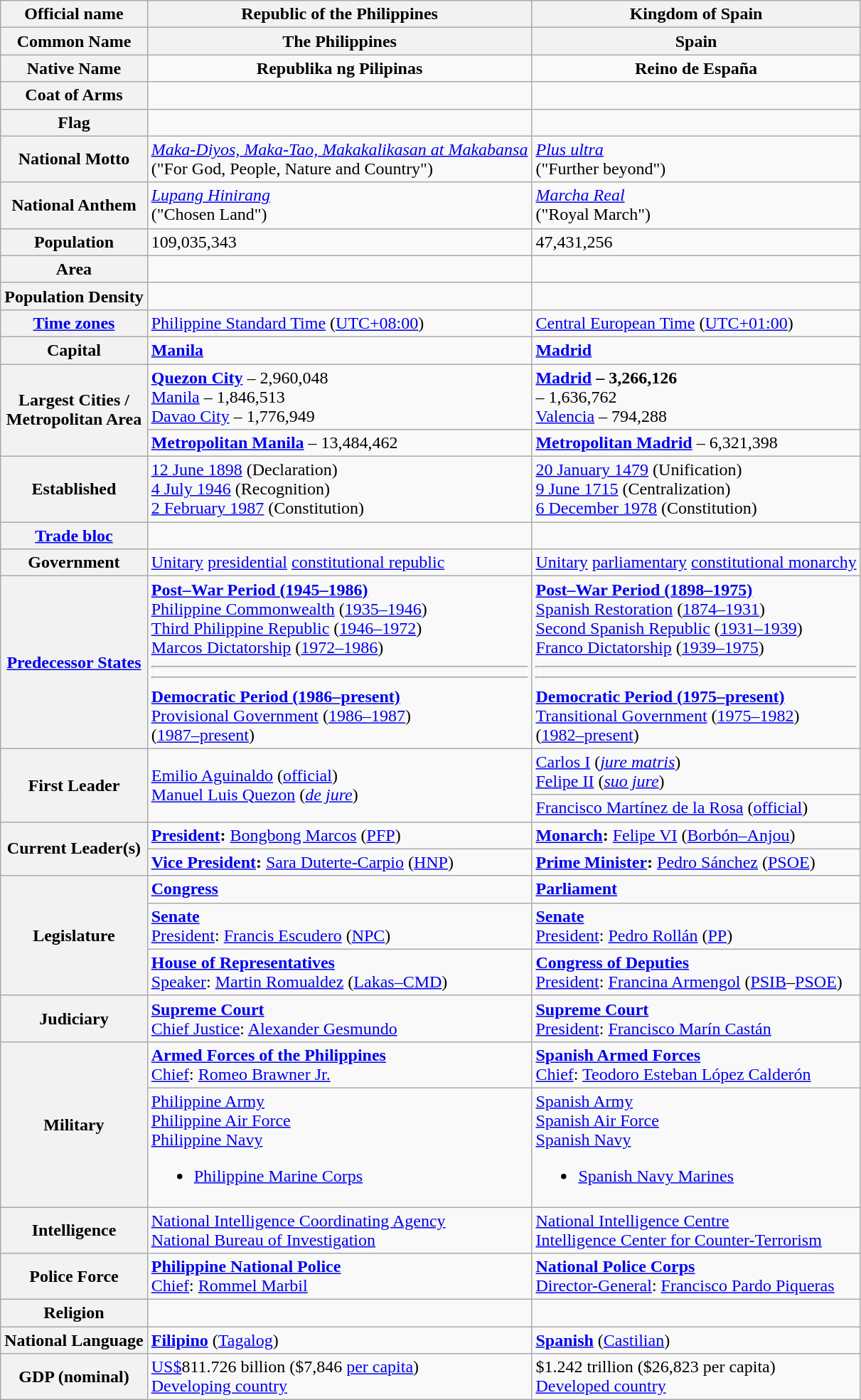<table class="wikitable mw-collapsible mw-collapsed plainrowheaders">
<tr>
<th scope="row"><strong>Official name</strong></th>
<th scope="col"> Republic of the Philippines</th>
<th scope="col"> Kingdom of Spain</th>
</tr>
<tr>
<th>Common Name</th>
<th>The Philippines</th>
<th>Spain</th>
</tr>
<tr style="text-align:center;">
<th scope="row"><strong>Native Name</strong></th>
<td><strong>Republika ng Pilipinas</strong></td>
<td><strong>Reino de España</strong></td>
</tr>
<tr style="text-align:center;">
<th scope="row"><strong>Coat of Arms</strong></th>
<td></td>
<td></td>
</tr>
<tr style="text-align:center;">
<th scope="row"><strong>Flag</strong></th>
<td></td>
<td></td>
</tr>
<tr>
<th scope="row"><strong>National Motto</strong></th>
<td><em><a href='#'>Maka-Diyos, Maka-Tao, Makakalikasan at Makabansa</a></em><br>("For God, People, Nature and Country")</td>
<td><em><a href='#'>Plus ultra</a></em><br>("Further beyond")</td>
</tr>
<tr>
<th scope="row"><strong>National Anthem</strong></th>
<td><em><a href='#'>Lupang Hinirang</a></em><br>("Chosen Land")</td>
<td><em><a href='#'>Marcha Real</a></em><br>("Royal March")</td>
</tr>
<tr>
<th scope="row"><strong>Population</strong></th>
<td>109,035,343</td>
<td>47,431,256</td>
</tr>
<tr>
<th scope="row"><strong>Area</strong></th>
<td></td>
<td></td>
</tr>
<tr>
<th scope="row"><strong>Population Density</strong></th>
<td></td>
<td></td>
</tr>
<tr>
<th scope="row"><strong><a href='#'>Time zones</a></strong></th>
<td><a href='#'>Philippine Standard Time</a> (<a href='#'>UTC+08:00</a>)</td>
<td><a href='#'>Central European Time</a> (<a href='#'>UTC+01:00</a>)</td>
</tr>
<tr>
<th scope="row"><strong>Capital</strong></th>
<td><strong> <a href='#'>Manila</a></strong></td>
<td><strong> <a href='#'>Madrid</a></strong></td>
</tr>
<tr>
<th scope="row"rowspan="2"><strong>Largest Cities /<br>Metropolitan Area</strong></th>
<td><strong> <a href='#'>Quezon City</a></strong> – 2,960,048<br> <a href='#'>Manila</a> –  1,846,513<br> <a href='#'>Davao City</a> – 1,776,949<br></td>
<td><strong> <a href='#'>Madrid</a> – 3,266,126</strong><br> – 1,636,762<br> <a href='#'>Valencia</a> – 794,288<br></td>
</tr>
<tr>
<td><strong> <a href='#'>Metropolitan Manila</a></strong> – 13,484,462</td>
<td><strong> <a href='#'>Metropolitan Madrid</a></strong> – 6,321,398</td>
</tr>
<tr>
<th scope="row"><strong>Established</strong></th>
<td> <a href='#'>12 June 1898</a> (Declaration)<br> <a href='#'>4 July 1946</a> (Recognition)<br> <a href='#'>2 February 1987</a> (Constitution)</td>
<td> <a href='#'>20 January 1479</a> (Unification)<br> <a href='#'>9 June 1715</a> (Centralization)<br> <a href='#'>6 December 1978</a> (Constitution)</td>
</tr>
<tr>
<th scope="row"><strong><a href='#'>Trade bloc</a></strong></th>
<td></td>
<td></td>
</tr>
<tr>
<th scope="row"><strong>Government</strong></th>
<td><a href='#'>Unitary</a> <a href='#'>presidential</a> <a href='#'>constitutional republic</a></td>
<td><a href='#'>Unitary</a> <a href='#'>parliamentary</a> <a href='#'>constitutional monarchy</a></td>
</tr>
<tr>
<th scope="row"><strong><a href='#'>Predecessor States</a></strong></th>
<td><strong><a href='#'>Post–War Period (1945–1986)</a></strong><br> <a href='#'>Philippine Commonwealth</a> (<a href='#'>1935–1946</a>)<br> <a href='#'>Third Philippine Republic</a> (<a href='#'>1946–1972</a>)<br> <a href='#'>Marcos Dictatorship</a> (<a href='#'>1972–1986</a>)<hr><hr><strong><a href='#'>Democratic Period (1986–present)</a></strong><br> <a href='#'>Provisional Government</a> (<a href='#'>1986–1987</a>)<br><strong></strong> (<a href='#'>1987–present</a>)</td>
<td><strong><a href='#'>Post–War Period (1898–1975)</a></strong><br> <a href='#'>Spanish Restoration</a> (<a href='#'>1874–1931</a>)<br> <a href='#'>Second Spanish Republic</a> (<a href='#'>1931–1939</a>)<br> <a href='#'>Franco Dictatorship</a> (<a href='#'>1939–1975</a>)<hr><hr><strong><a href='#'>Democratic Period (1975–present)</a></strong><br> <a href='#'>Transitional Government</a> (<a href='#'>1975–1982</a>)<br><strong></strong> (<a href='#'>1982–present</a>)</td>
</tr>
<tr>
<th rowspan="2" scope="row"><strong>First Leader</strong></th>
<td rowspan="2"> <a href='#'>Emilio Aguinaldo</a> (<a href='#'>official</a>)<br> <a href='#'>Manuel Luis Quezon</a> (<em><a href='#'>de jure</a></em>)</td>
<td> <a href='#'>Carlos I</a> (<em><a href='#'>jure matris</a></em>)<br> <a href='#'>Felipe II</a> (<em><a href='#'>suo jure</a></em>)</td>
</tr>
<tr>
<td><strong></strong> <a href='#'>Francisco Martínez de la Rosa</a> (<a href='#'>official</a>)</td>
</tr>
<tr>
<th scope="row" rowspan="2"><strong>Current Leader(s)</strong></th>
<td><strong> <a href='#'>President</a>:</strong> <a href='#'>Bongbong Marcos</a> (<a href='#'>PFP</a>)</td>
<td><strong> <a href='#'>Monarch</a>:</strong> <a href='#'>Felipe VI</a> (<a href='#'>Borbón–Anjou</a>)</td>
</tr>
<tr>
<td><strong> <a href='#'>Vice President</a>:</strong> <a href='#'>Sara Duterte-Carpio</a> (<a href='#'>HNP</a>)</td>
<td><strong> <a href='#'>Prime Minister</a>:</strong> <a href='#'>Pedro Sánchez</a> (<a href='#'>PSOE</a>)</td>
</tr>
<tr>
<th scope="row" rowspan="3"><strong>Legislature</strong></th>
<td><strong> <a href='#'>Congress</a></strong></td>
<td><strong> <a href='#'>Parliament</a></strong></td>
</tr>
<tr>
<td><strong> <a href='#'>Senate</a></strong><br><a href='#'>President</a>: <a href='#'>Francis Escudero</a> (<a href='#'>NPC</a>)</td>
<td><strong> <a href='#'>Senate</a></strong><br><a href='#'>President</a>: <a href='#'>Pedro Rollán</a> (<a href='#'>PP</a>)</td>
</tr>
<tr>
<td><strong> <a href='#'>House of Representatives</a></strong><br><a href='#'>Speaker</a>: <a href='#'>Martin Romualdez</a> (<a href='#'>Lakas–CMD</a>)</td>
<td><strong> <a href='#'>Congress of Deputies</a></strong><br><a href='#'>President</a>: <a href='#'>Francina Armengol</a> (<a href='#'>PSIB</a>–<a href='#'>PSOE</a>)</td>
</tr>
<tr>
<th scope="row"><strong>Judiciary</strong></th>
<td><strong> <a href='#'>Supreme Court</a></strong> <br> <a href='#'>Chief Justice</a>: <a href='#'>Alexander Gesmundo</a></td>
<td><strong> <a href='#'>Supreme Court</a></strong> <br> <a href='#'>President</a>: <a href='#'>Francisco Marín Castán</a></td>
</tr>
<tr>
<th scope="row" rowspan="2"><strong>Military</strong></th>
<td><strong> <a href='#'>Armed Forces of the Philippines</a></strong><br> <a href='#'>Chief</a>: <a href='#'>Romeo Brawner Jr.</a></td>
<td><strong> <a href='#'>Spanish Armed Forces</a></strong><br> <a href='#'>Chief</a>: <a href='#'>Teodoro Esteban López Calderón</a></td>
</tr>
<tr>
<td> <a href='#'>Philippine Army</a><br> <a href='#'>Philippine Air Force</a><br> <a href='#'>Philippine Navy</a><br><ul><li> <a href='#'>Philippine Marine Corps</a></li></ul></td>
<td> <a href='#'>Spanish Army</a><br> <a href='#'>Spanish Air Force</a><br> <a href='#'>Spanish Navy</a><br><ul><li> <a href='#'>Spanish Navy Marines</a></li></ul></td>
</tr>
<tr>
<th scope="row"><strong>Intelligence</strong></th>
<td> <a href='#'>National Intelligence Coordinating Agency</a><br> <a href='#'>National Bureau of Investigation</a></td>
<td> <a href='#'>National Intelligence Centre</a><br> <a href='#'>Intelligence Center for Counter-Terrorism</a></td>
</tr>
<tr>
<th scope="row"><strong>Police Force</strong></th>
<td><strong> <a href='#'>Philippine National Police</a></strong><br> <a href='#'>Chief</a>: <a href='#'>Rommel Marbil</a></td>
<td><strong> <a href='#'>National Police Corps</a></strong><br> <a href='#'>Director-General</a>: <a href='#'>Francisco Pardo Piqueras</a></td>
</tr>
<tr>
<th scope="row"><strong>Religion</strong></th>
<td></td>
<td></td>
</tr>
<tr>
<th scope="row"><strong>National Language</strong></th>
<td><strong><a href='#'>Filipino</a></strong> (<a href='#'>Tagalog</a>)</td>
<td><strong><a href='#'>Spanish</a></strong> (<a href='#'>Castilian</a>)</td>
</tr>
<tr>
<th scope="row"><strong>GDP (nominal)</strong></th>
<td><a href='#'>US$</a>811.726 billion ($7,846 <a href='#'>per capita</a>)<br><a href='#'>Developing country</a></td>
<td>$1.242 trillion ($26,823 per capita)<br><a href='#'>Developed country</a></td>
</tr>
</table>
